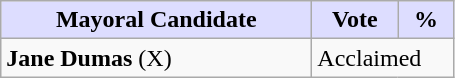<table class="wikitable">
<tr>
<th style="background:#ddf; width:200px;">Mayoral Candidate</th>
<th style="background:#ddf; width:50px;">Vote</th>
<th style="background:#ddf; width:30px;">%</th>
</tr>
<tr>
<td><strong>Jane Dumas</strong> (X)</td>
<td colspan="2">Acclaimed</td>
</tr>
</table>
